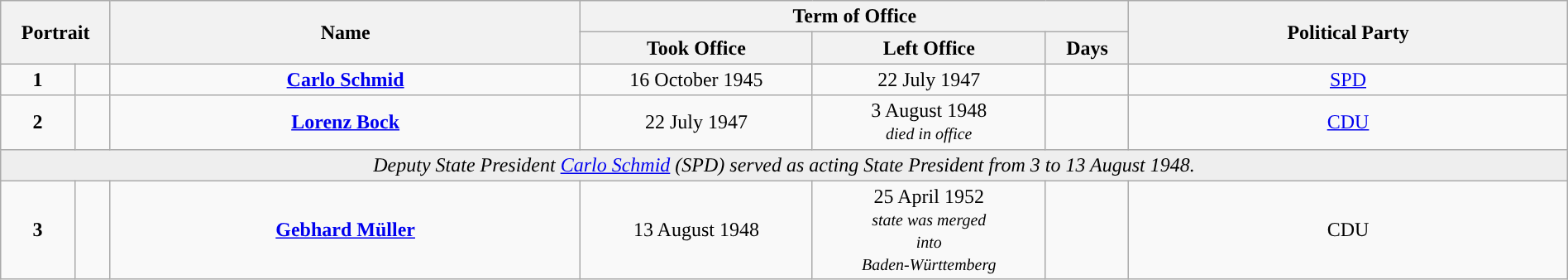<table class="wikitable" style="text-align:center; width:100%; border:1px #AAAAFF solid">
<tr>
<th width=80px rowspan=2 colspan=2>Portrait</th>
<th width=30% rowspan=2>Name<br></th>
<th width=35% colspan=3>Term of Office</th>
<th width=28% rowspan=2>Political Party</th>
</tr>
<tr>
<th>Took Office</th>
<th>Left Office</th>
<th>Days</th>
</tr>
<tr>
<td style="background:"><strong>1</strong></td>
<td></td>
<td><strong><a href='#'>Carlo Schmid</a></strong><br></td>
<td>16 October 1945</td>
<td>22 July 1947</td>
<td></td>
<td><a href='#'>SPD</a></td>
</tr>
<tr>
<td style="background:"><strong>2</strong></td>
<td></td>
<td><strong><a href='#'>Lorenz Bock</a></strong><br></td>
<td>22 July 1947</td>
<td>3 August 1948<br><small><em>died in office</em></small></td>
<td></td>
<td><a href='#'>CDU</a></td>
</tr>
<tr>
<td bgcolor=#EEEEEE colspan=10><em>Deputy State President <a href='#'>Carlo Schmid</a> (SPD) served as acting State President from 3 to 13 August 1948.</em></td>
</tr>
<tr>
<td style="background:"><strong>3</strong></td>
<td></td>
<td><strong><a href='#'>Gebhard Müller</a></strong><br></td>
<td>13 August 1948</td>
<td>25 April 1952<br><small><em>state was merged<br>into<br>Baden-Württemberg</em></small></td>
<td></td>
<td>CDU</td>
</tr>
</table>
